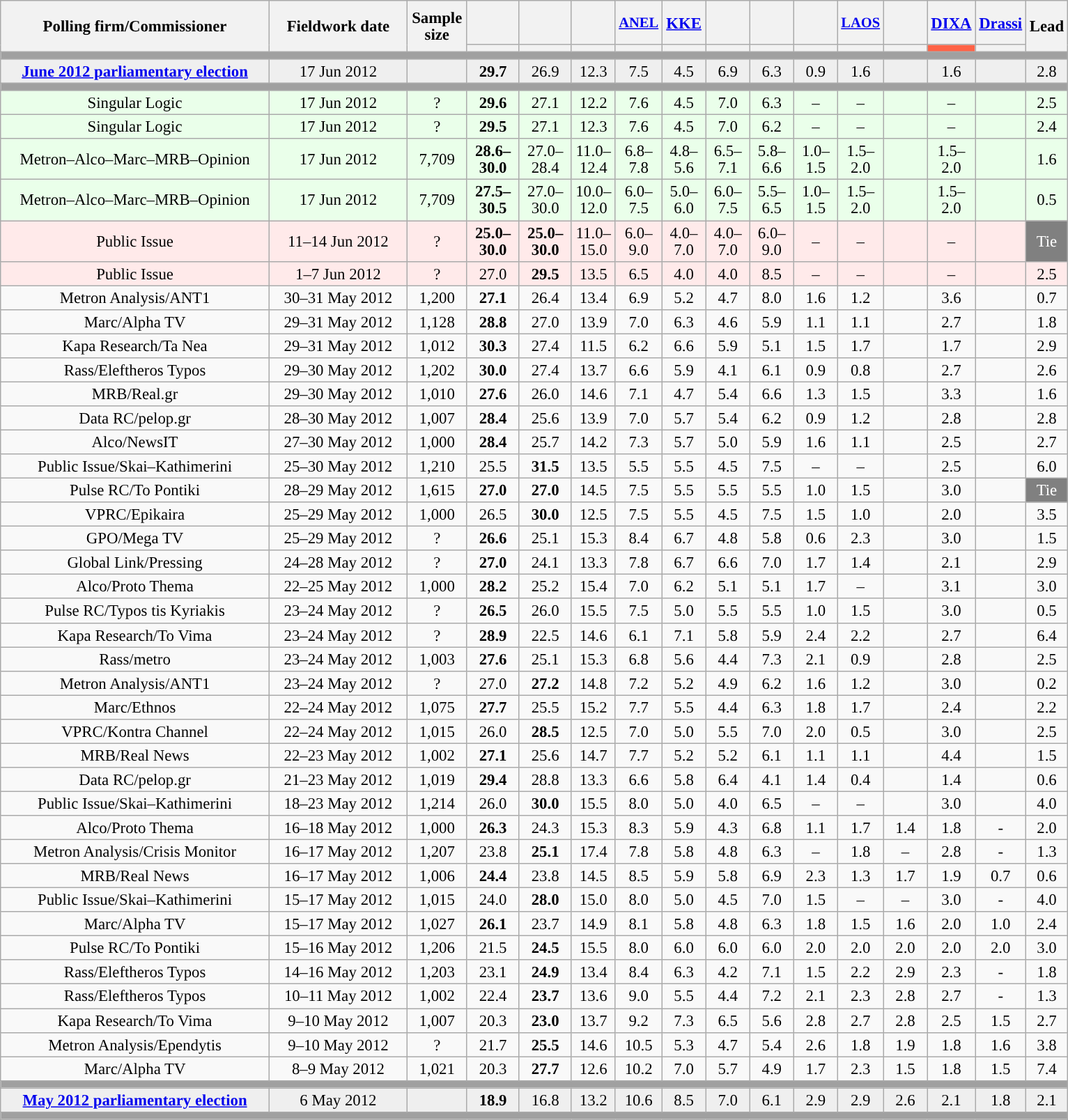<table class="wikitable collapsible collapsed" style="text-align:center; font-size:95%; line-height:16px;">
<tr style="height:42px;">
<th style="width:250px;" rowspan="2">Polling firm/Commissioner</th>
<th style="width:125px;" rowspan="2">Fieldwork date</th>
<th style="width:50px;" rowspan="2">Sample size</th>
<th style="width:43px;"></th>
<th style="width:43px;"></th>
<th style="width:35px;"></th>
<th style="width:35px; font-size:90%;"><a href='#'>ANEL</a></th>
<th style="width:35px;"><a href='#'>KKE</a></th>
<th style="width:35px;"></th>
<th style="width:35px;"></th>
<th style="width:35px;"></th>
<th style="width:35px; font-size:90%;"><a href='#'>LAOS</a></th>
<th style="width:35px;"></th>
<th style="width:35px;"><a href='#'>DIXA</a></th>
<th style="width:35px;"><a href='#'>Drassi</a></th>
<th style="width:30px;" rowspan="2">Lead</th>
</tr>
<tr>
<th style="color:inherit;background:"></th>
<th style="color:inherit;background:"></th>
<th style="color:inherit;background:"></th>
<th style="color:inherit;background:"></th>
<th style="color:inherit;background:"></th>
<th style="color:inherit;background:"></th>
<th style="color:inherit;background:"></th>
<th style="color:inherit;background:"></th>
<th style="color:inherit;background:"></th>
<th style="color:inherit;background:"></th>
<th style="color:inherit;background:tomato;"></th>
<th style="color:inherit;background:"></th>
</tr>
<tr>
<td colspan="16" style="background:#A0A0A0"></td>
</tr>
<tr style="background:#EFEFEF;">
<td><strong><a href='#'>June 2012 parliamentary election</a></strong></td>
<td>17 Jun 2012</td>
<td></td>
<td><strong>29.7</strong><br></td>
<td>26.9<br></td>
<td>12.3<br></td>
<td>7.5<br></td>
<td>4.5<br></td>
<td>6.9<br></td>
<td>6.3<br></td>
<td>0.9<br></td>
<td>1.6<br></td>
<td></td>
<td>1.6<br></td>
<td></td>
<td style="background:">2.8</td>
</tr>
<tr>
<td colspan="16" style="background:#A0A0A0"></td>
</tr>
<tr style="background:#EAFFEA;">
<td>Singular Logic</td>
<td>17 Jun 2012 </td>
<td>?</td>
<td><strong>29.6</strong><br></td>
<td>27.1<br></td>
<td>12.2<br></td>
<td>7.6<br></td>
<td>4.5<br></td>
<td>7.0<br></td>
<td>6.3<br></td>
<td>–</td>
<td>–</td>
<td></td>
<td>–</td>
<td></td>
<td style="background:">2.5</td>
</tr>
<tr style="background:#EAFFEA;">
<td>Singular Logic</td>
<td>17 Jun 2012 </td>
<td>?</td>
<td><strong>29.5</strong><br></td>
<td>27.1<br></td>
<td>12.3<br></td>
<td>7.6<br></td>
<td>4.5<br></td>
<td>7.0<br></td>
<td>6.2<br></td>
<td>–</td>
<td>–</td>
<td></td>
<td>–</td>
<td></td>
<td style="background:">2.4</td>
</tr>
<tr style="background:#EAFFEA;">
<td>Metron–Alco–Marc–MRB–Opinion</td>
<td>17 Jun 2012 </td>
<td>7,709</td>
<td><strong>28.6–<br>30.0</strong><br></td>
<td>27.0–<br>28.4<br></td>
<td>11.0–<br>12.4<br></td>
<td>6.8–<br>7.8<br></td>
<td>4.8–<br>5.6<br></td>
<td>6.5–<br>7.1<br></td>
<td>5.8–<br>6.6<br></td>
<td>1.0–<br>1.5<br></td>
<td>1.5–<br>2.0<br></td>
<td></td>
<td>1.5–<br>2.0<br></td>
<td></td>
<td style="background:">1.6</td>
</tr>
<tr style="background:#EAFFEA;">
<td>Metron–Alco–Marc–MRB–Opinion</td>
<td>17 Jun 2012 </td>
<td>7,709</td>
<td><strong>27.5–<br>30.5</strong></td>
<td>27.0–<br>30.0</td>
<td>10.0–<br>12.0</td>
<td>6.0–<br>7.5</td>
<td>5.0–<br>6.0</td>
<td>6.0–<br>7.5</td>
<td>5.5–<br>6.5</td>
<td>1.0–<br>1.5</td>
<td>1.5–<br>2.0</td>
<td></td>
<td>1.5–<br>2.0</td>
<td></td>
<td style="background:">0.5</td>
</tr>
<tr style="background:#FFEAEA;">
<td>Public Issue</td>
<td>11–14 Jun 2012</td>
<td>?</td>
<td><strong>25.0–<br>30.0</strong></td>
<td><strong>25.0–<br>30.0</strong></td>
<td>11.0–<br>15.0</td>
<td>6.0–<br>9.0</td>
<td>4.0–<br>7.0</td>
<td>4.0–<br>7.0</td>
<td>6.0–<br>9.0</td>
<td>–</td>
<td>–</td>
<td></td>
<td>–</td>
<td></td>
<td style="background:gray; color:white;">Tie</td>
</tr>
<tr style="background:#FFEAEA;">
<td>Public Issue</td>
<td>1–7 Jun 2012</td>
<td>?</td>
<td>27.0</td>
<td><strong>29.5</strong></td>
<td>13.5</td>
<td>6.5</td>
<td>4.0</td>
<td>4.0</td>
<td>8.5</td>
<td>–</td>
<td>–</td>
<td></td>
<td>–</td>
<td></td>
<td style="background:">2.5</td>
</tr>
<tr>
<td>Metron Analysis/ANT1</td>
<td>30–31 May 2012</td>
<td>1,200</td>
<td><strong>27.1</strong><br></td>
<td>26.4<br></td>
<td>13.4<br></td>
<td>6.9<br></td>
<td>5.2<br></td>
<td>4.7<br></td>
<td>8.0<br></td>
<td>1.6<br></td>
<td>1.2<br></td>
<td></td>
<td>3.6<br></td>
<td></td>
<td style="background:">0.7</td>
</tr>
<tr>
<td>Marc/Alpha TV</td>
<td>29–31 May 2012</td>
<td>1,128</td>
<td><strong>28.8</strong><br></td>
<td>27.0<br></td>
<td>13.9<br></td>
<td>7.0<br></td>
<td>6.3<br></td>
<td>4.6<br></td>
<td>5.9<br></td>
<td>1.1<br></td>
<td>1.1<br></td>
<td></td>
<td>2.7<br></td>
<td></td>
<td style="background:">1.8</td>
</tr>
<tr>
<td>Kapa Research/Ta Nea</td>
<td>29–31 May 2012</td>
<td>1,012</td>
<td><strong>30.3</strong></td>
<td>27.4</td>
<td>11.5</td>
<td>6.2</td>
<td>6.6</td>
<td>5.9</td>
<td>5.1</td>
<td>1.5</td>
<td>1.7</td>
<td></td>
<td>1.7</td>
<td></td>
<td style="background:">2.9</td>
</tr>
<tr>
<td>Rass/Eleftheros Typos</td>
<td>29–30 May 2012</td>
<td>1,202</td>
<td><strong>30.0</strong></td>
<td>27.4</td>
<td>13.7</td>
<td>6.6</td>
<td>5.9</td>
<td>4.1</td>
<td>6.1</td>
<td>0.9</td>
<td>0.8</td>
<td></td>
<td>2.7</td>
<td></td>
<td style="background:">2.6</td>
</tr>
<tr>
<td>MRB/Real.gr</td>
<td>29–30 May 2012</td>
<td>1,010</td>
<td><strong>27.6</strong><br></td>
<td>26.0<br></td>
<td>14.6<br></td>
<td>7.1<br></td>
<td>4.7<br></td>
<td>5.4<br></td>
<td>6.6<br></td>
<td>1.3<br></td>
<td>1.5<br></td>
<td></td>
<td>3.3<br></td>
<td></td>
<td style="background:">1.6</td>
</tr>
<tr>
<td>Data RC/pelop.gr</td>
<td>28–30 May 2012</td>
<td>1,007</td>
<td><strong>28.4</strong></td>
<td>25.6</td>
<td>13.9</td>
<td>7.0</td>
<td>5.7</td>
<td>5.4</td>
<td>6.2</td>
<td>0.9</td>
<td>1.2</td>
<td></td>
<td>2.8</td>
<td></td>
<td style="background:">2.8</td>
</tr>
<tr>
<td>Alco/NewsIT</td>
<td>27–30 May 2012</td>
<td>1,000</td>
<td><strong>28.4</strong></td>
<td>25.7</td>
<td>14.2</td>
<td>7.3</td>
<td>5.7</td>
<td>5.0</td>
<td>5.9</td>
<td>1.6</td>
<td>1.1</td>
<td></td>
<td>2.5</td>
<td></td>
<td style="background:">2.7</td>
</tr>
<tr>
<td>Public Issue/Skai–Kathimerini</td>
<td>25–30 May 2012</td>
<td>1,210</td>
<td>25.5<br></td>
<td><strong>31.5</strong><br></td>
<td>13.5<br></td>
<td>5.5<br></td>
<td>5.5<br></td>
<td>4.5<br></td>
<td>7.5<br></td>
<td>–</td>
<td>–</td>
<td></td>
<td>2.5<br></td>
<td></td>
<td style="background:">6.0</td>
</tr>
<tr>
<td>Pulse RC/To Pontiki</td>
<td>28–29 May 2012</td>
<td>1,615</td>
<td><strong>27.0</strong><br></td>
<td><strong>27.0</strong><br></td>
<td>14.5<br></td>
<td>7.5<br></td>
<td>5.5<br></td>
<td>5.5<br></td>
<td>5.5<br></td>
<td>1.0<br></td>
<td>1.5<br></td>
<td></td>
<td>3.0<br></td>
<td></td>
<td style="background:gray; color:white;">Tie</td>
</tr>
<tr>
<td>VPRC/Epikaira</td>
<td>25–29 May 2012</td>
<td>1,000</td>
<td>26.5</td>
<td><strong>30.0</strong></td>
<td>12.5</td>
<td>7.5</td>
<td>5.5</td>
<td>4.5</td>
<td>7.5</td>
<td>1.5</td>
<td>1.0</td>
<td></td>
<td>2.0</td>
<td></td>
<td style="background:">3.5</td>
</tr>
<tr>
<td>GPO/Mega TV</td>
<td>25–29 May 2012</td>
<td>?</td>
<td><strong>26.6</strong><br></td>
<td>25.1<br></td>
<td>15.3<br></td>
<td>8.4<br></td>
<td>6.7<br></td>
<td>4.8<br></td>
<td>5.8<br></td>
<td>0.6<br></td>
<td>2.3<br></td>
<td></td>
<td>3.0<br></td>
<td></td>
<td style="background:">1.5</td>
</tr>
<tr>
<td>Global Link/Pressing</td>
<td>24–28 May 2012</td>
<td>?</td>
<td><strong>27.0</strong></td>
<td>24.1</td>
<td>13.3</td>
<td>7.8</td>
<td>6.7</td>
<td>6.6</td>
<td>7.0</td>
<td>1.7</td>
<td>1.4</td>
<td></td>
<td>2.1</td>
<td></td>
<td style="background:">2.9</td>
</tr>
<tr>
<td>Alco/Proto Thema</td>
<td>22–25 May 2012</td>
<td>1,000</td>
<td><strong>28.2</strong></td>
<td>25.2</td>
<td>15.4</td>
<td>7.0</td>
<td>6.2</td>
<td>5.1</td>
<td>5.1</td>
<td>1.7</td>
<td>–</td>
<td></td>
<td>3.1</td>
<td></td>
<td style="background:">3.0</td>
</tr>
<tr>
<td>Pulse RC/Typos tis Kyriakis</td>
<td>23–24 May 2012</td>
<td>?</td>
<td><strong>26.5</strong></td>
<td>26.0</td>
<td>15.5</td>
<td>7.5</td>
<td>5.0</td>
<td>5.5</td>
<td>5.5</td>
<td>1.0</td>
<td>1.5</td>
<td></td>
<td>3.0</td>
<td></td>
<td style="background:">0.5</td>
</tr>
<tr>
<td>Kapa Research/To Vima</td>
<td>23–24 May 2012</td>
<td>?</td>
<td><strong>28.9</strong></td>
<td>22.5</td>
<td>14.6</td>
<td>6.1</td>
<td>7.1</td>
<td>5.8</td>
<td>5.9</td>
<td>2.4</td>
<td>2.2</td>
<td></td>
<td>2.7</td>
<td></td>
<td style="background:">6.4</td>
</tr>
<tr>
<td>Rass/metro</td>
<td>23–24 May 2012</td>
<td>1,003</td>
<td><strong>27.6</strong></td>
<td>25.1</td>
<td>15.3</td>
<td>6.8</td>
<td>5.6</td>
<td>4.4</td>
<td>7.3</td>
<td>2.1</td>
<td>0.9</td>
<td></td>
<td>2.8</td>
<td></td>
<td style="background:">2.5</td>
</tr>
<tr>
<td>Metron Analysis/ANT1</td>
<td>23–24 May 2012</td>
<td>?</td>
<td>27.0<br></td>
<td><strong>27.2</strong><br></td>
<td>14.8<br></td>
<td>7.2<br></td>
<td>5.2<br></td>
<td>4.9<br></td>
<td>6.2<br></td>
<td>1.6<br></td>
<td>1.2<br></td>
<td></td>
<td>3.0<br></td>
<td></td>
<td style="background:">0.2</td>
</tr>
<tr>
<td>Marc/Ethnos</td>
<td>22–24 May 2012</td>
<td>1,075</td>
<td><strong>27.7</strong></td>
<td>25.5</td>
<td>15.2</td>
<td>7.7</td>
<td>5.5</td>
<td>4.4</td>
<td>6.3</td>
<td>1.8</td>
<td>1.7</td>
<td></td>
<td>2.4</td>
<td></td>
<td style="background:">2.2</td>
</tr>
<tr>
<td>VPRC/Kontra Channel</td>
<td>22–24 May 2012</td>
<td>1,015</td>
<td>26.0</td>
<td><strong>28.5</strong></td>
<td>12.5</td>
<td>7.0</td>
<td>5.0</td>
<td>5.5</td>
<td>7.0</td>
<td>2.0</td>
<td>0.5</td>
<td></td>
<td>3.0</td>
<td></td>
<td style="background:">2.5</td>
</tr>
<tr>
<td>MRB/Real News</td>
<td>22–23 May 2012</td>
<td>1,002</td>
<td><strong>27.1</strong><br></td>
<td>25.6<br></td>
<td>14.7<br></td>
<td>7.7<br></td>
<td>5.2<br></td>
<td>5.2<br></td>
<td>6.1<br></td>
<td>1.1<br></td>
<td>1.1<br></td>
<td></td>
<td>4.4<br></td>
<td></td>
<td style="background:">1.5</td>
</tr>
<tr>
<td>Data RC/pelop.gr</td>
<td>21–23 May 2012</td>
<td>1,019</td>
<td><strong>29.4</strong></td>
<td>28.8</td>
<td>13.3</td>
<td>6.6</td>
<td>5.8</td>
<td>6.4</td>
<td>4.1</td>
<td>1.4</td>
<td>0.4</td>
<td></td>
<td>1.4</td>
<td></td>
<td style="background:">0.6</td>
</tr>
<tr>
<td>Public Issue/Skai–Kathimerini</td>
<td>18–23 May 2012</td>
<td>1,214</td>
<td>26.0</td>
<td><strong>30.0</strong></td>
<td>15.5</td>
<td>8.0</td>
<td>5.0</td>
<td>4.0</td>
<td>6.5</td>
<td>–</td>
<td>–</td>
<td></td>
<td>3.0</td>
<td></td>
<td style="background:">4.0</td>
</tr>
<tr>
<td>Alco/Proto Thema</td>
<td>16–18 May 2012</td>
<td>1,000</td>
<td><strong>26.3</strong></td>
<td>24.3</td>
<td>15.3</td>
<td>8.3</td>
<td>5.9</td>
<td>4.3</td>
<td>6.8</td>
<td>1.1</td>
<td>1.7</td>
<td>1.4</td>
<td>1.8</td>
<td>-</td>
<td style="background:">2.0</td>
</tr>
<tr>
<td>Metron Analysis/Crisis Monitor</td>
<td>16–17 May 2012</td>
<td>1,207</td>
<td>23.8<br></td>
<td><strong>25.1</strong><br></td>
<td>17.4<br></td>
<td>7.8<br></td>
<td>5.8<br></td>
<td>4.8<br></td>
<td>6.3<br></td>
<td>–</td>
<td>1.8<br></td>
<td>–</td>
<td>2.8<br></td>
<td>-</td>
<td style="background:">1.3</td>
</tr>
<tr>
<td>MRB/Real News</td>
<td>16–17 May 2012</td>
<td>1,006</td>
<td><strong>24.4</strong></td>
<td>23.8</td>
<td>14.5</td>
<td>8.5</td>
<td>5.9</td>
<td>5.8</td>
<td>6.9</td>
<td>2.3</td>
<td>1.3</td>
<td>1.7</td>
<td>1.9</td>
<td>0.7</td>
<td style="background:">0.6</td>
</tr>
<tr>
<td>Public Issue/Skai–Kathimerini</td>
<td>15–17 May 2012</td>
<td>1,015</td>
<td>24.0</td>
<td><strong>28.0</strong></td>
<td>15.0</td>
<td>8.0</td>
<td>5.0</td>
<td>4.5</td>
<td>7.0</td>
<td>1.5</td>
<td>–</td>
<td>–</td>
<td>3.0</td>
<td>-</td>
<td style="background:">4.0</td>
</tr>
<tr>
<td>Marc/Alpha TV</td>
<td>15–17 May 2012</td>
<td>1,027</td>
<td><strong>26.1</strong><br></td>
<td>23.7<br></td>
<td>14.9<br></td>
<td>8.1<br></td>
<td>5.8<br></td>
<td>4.8<br></td>
<td>6.3<br></td>
<td>1.8<br></td>
<td>1.5<br></td>
<td>1.6<br></td>
<td>2.0<br></td>
<td>1.0<br></td>
<td style="background:">2.4</td>
</tr>
<tr>
<td>Pulse RC/To Pontiki</td>
<td>15–16 May 2012</td>
<td>1,206</td>
<td>21.5</td>
<td><strong>24.5</strong></td>
<td>15.5</td>
<td>8.0</td>
<td>6.0</td>
<td>6.0</td>
<td>6.0</td>
<td>2.0</td>
<td>2.0</td>
<td>2.0</td>
<td>2.0</td>
<td>2.0</td>
<td style="background:">3.0</td>
</tr>
<tr>
<td>Rass/Eleftheros Typos</td>
<td>14–16 May 2012</td>
<td>1,203</td>
<td>23.1</td>
<td><strong>24.9</strong></td>
<td>13.4</td>
<td>8.4</td>
<td>6.3</td>
<td>4.2</td>
<td>7.1</td>
<td>1.5</td>
<td>2.2</td>
<td>2.9</td>
<td>2.3</td>
<td>-</td>
<td style="background:">1.8</td>
</tr>
<tr>
<td>Rass/Eleftheros Typos</td>
<td>10–11 May 2012</td>
<td>1,002</td>
<td>22.4</td>
<td><strong>23.7</strong></td>
<td>13.6</td>
<td>9.0</td>
<td>5.5</td>
<td>4.4</td>
<td>7.2</td>
<td>2.1</td>
<td>2.3</td>
<td>2.8</td>
<td>2.7</td>
<td>-</td>
<td style="background:">1.3</td>
</tr>
<tr>
<td>Kapa Research/To Vima</td>
<td>9–10 May 2012</td>
<td>1,007</td>
<td>20.3</td>
<td><strong>23.0</strong></td>
<td>13.7</td>
<td>9.2</td>
<td>7.3</td>
<td>6.5</td>
<td>5.6</td>
<td>2.8</td>
<td>2.7</td>
<td>2.8</td>
<td>2.5</td>
<td>1.5</td>
<td style="background:">2.7</td>
</tr>
<tr>
<td>Metron Analysis/Ependytis</td>
<td>9–10 May 2012</td>
<td>?</td>
<td>21.7</td>
<td><strong>25.5</strong></td>
<td>14.6</td>
<td>10.5</td>
<td>5.3</td>
<td>4.7</td>
<td>5.4</td>
<td>2.6</td>
<td>1.8</td>
<td>1.9</td>
<td>1.8</td>
<td>1.6</td>
<td style="background:">3.8</td>
</tr>
<tr>
<td>Marc/Alpha TV</td>
<td>8–9 May 2012</td>
<td>1,021</td>
<td>20.3<br></td>
<td><strong>27.7</strong><br></td>
<td>12.6<br></td>
<td>10.2<br></td>
<td>7.0<br></td>
<td>5.7<br></td>
<td>4.9<br></td>
<td>1.7<br></td>
<td>2.3<br></td>
<td>1.5<br></td>
<td>1.8<br></td>
<td>1.5<br></td>
<td style="background:">7.4</td>
</tr>
<tr>
<td colspan="16" style="background:#A0A0A0"></td>
</tr>
<tr style="background:#EFEFEF;">
<td><strong><a href='#'>May 2012 parliamentary election</a></strong></td>
<td>6 May 2012</td>
<td></td>
<td><strong>18.9</strong><br></td>
<td>16.8<br></td>
<td>13.2<br></td>
<td>10.6<br></td>
<td>8.5<br></td>
<td>7.0<br></td>
<td>6.1<br></td>
<td>2.9<br></td>
<td>2.9<br></td>
<td>2.6<br></td>
<td>2.1<br></td>
<td>1.8<br></td>
<td style="background:">2.1</td>
</tr>
<tr>
<td colspan="16" style="background:#A0A0A0"></td>
</tr>
</table>
